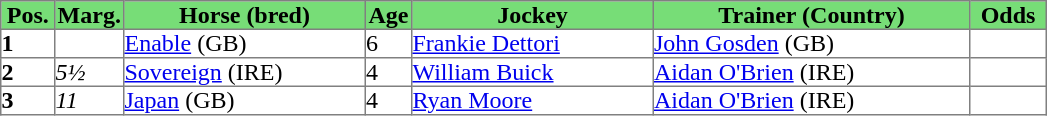<table class = "sortable" | border="1" cellpadding="0" style="border-collapse: collapse;">
<tr style="background:#7d7; text-align:center;">
<th style="width:35px;"><strong>Pos.</strong></th>
<th style="width:45px;"><strong>Marg.</strong></th>
<th style="width:160px;"><strong>Horse (bred)</strong></th>
<th style="width:30px;"><strong>Age</strong></th>
<th style="width:160px;"><strong>Jockey</strong></th>
<th style="width:210px;"><strong>Trainer (Country)</strong></th>
<th style="width:50px;"><strong>Odds</strong></th>
</tr>
<tr>
<td><strong>1</strong></td>
<td></td>
<td><a href='#'>Enable</a> (GB)</td>
<td>6</td>
<td><a href='#'>Frankie Dettori</a></td>
<td><a href='#'>John Gosden</a> (GB)</td>
<td></td>
</tr>
<tr>
<td><strong>2</strong></td>
<td><em>5½</em></td>
<td><a href='#'>Sovereign</a> (IRE)</td>
<td>4</td>
<td><a href='#'>William Buick</a></td>
<td><a href='#'>Aidan O'Brien</a> (IRE)</td>
<td></td>
</tr>
<tr>
<td><strong>3</strong></td>
<td><em>11</em></td>
<td><a href='#'>Japan</a> (GB)</td>
<td>4</td>
<td><a href='#'>Ryan Moore</a></td>
<td><a href='#'>Aidan O'Brien</a> (IRE)</td>
<td></td>
</tr>
</table>
